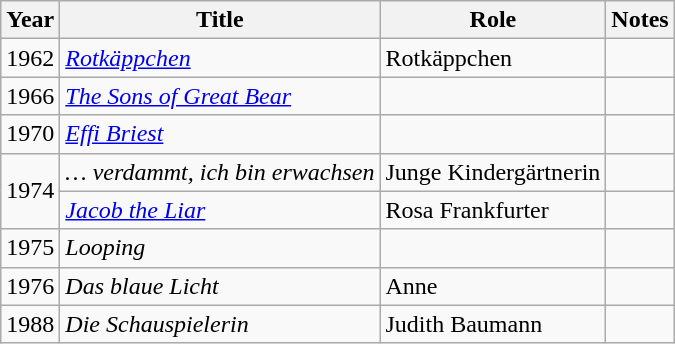<table class="wikitable sortable">
<tr>
<th>Year</th>
<th>Title</th>
<th>Role</th>
<th class="unsortable">Notes</th>
</tr>
<tr>
<td>1962</td>
<td><em><a href='#'>Rotkäppchen</a></em></td>
<td>Rotkäppchen</td>
<td></td>
</tr>
<tr>
<td>1966</td>
<td><em><a href='#'>The Sons of Great Bear</a></em></td>
<td></td>
<td></td>
</tr>
<tr>
<td>1970</td>
<td><em><a href='#'>Effi Briest</a></em></td>
<td></td>
<td></td>
</tr>
<tr>
<td rowspan=2>1974</td>
<td><em>… verdammt, ich bin erwachsen</em></td>
<td>Junge Kindergärtnerin</td>
<td></td>
</tr>
<tr>
<td><em><a href='#'>Jacob the Liar</a></em></td>
<td>Rosa Frankfurter</td>
<td></td>
</tr>
<tr>
<td>1975</td>
<td><em>Looping</em></td>
<td></td>
<td></td>
</tr>
<tr>
<td>1976</td>
<td><em>Das blaue Licht</em></td>
<td>Anne</td>
<td></td>
</tr>
<tr>
<td>1988</td>
<td><em>Die Schauspielerin</em></td>
<td>Judith Baumann</td>
<td></td>
</tr>
</table>
